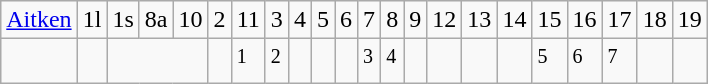<table class="wikitable" border="1">
<tr>
<td><a href='#'>Aitken</a></td>
<td>1l</td>
<td>1s</td>
<td>8a</td>
<td>10</td>
<td>2</td>
<td>11</td>
<td>3</td>
<td>4</td>
<td>5</td>
<td>6</td>
<td>7</td>
<td>8</td>
<td>9</td>
<td>12</td>
<td>13</td>
<td>14</td>
<td>15</td>
<td>16</td>
<td>17</td>
<td>18</td>
<td>19</td>
</tr>
<tr>
<td></td>
<td></td>
<td colspan=3></td>
<td></td>
<td><sup>1</sup></td>
<td><sup>2</sup></td>
<td></td>
<td></td>
<td></td>
<td><sup>3</sup></td>
<td><sup>4</sup></td>
<td></td>
<td></td>
<td></td>
<td></td>
<td><sup>5</sup></td>
<td><sup>6</sup></td>
<td><sup>7</sup></td>
<td></td>
<td></td>
</tr>
</table>
